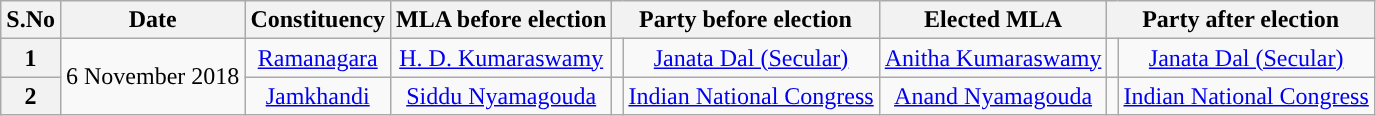<table class="wikitable sortable" style="text-align:center;">
<tr>
<th>S.No</th>
<th>Date</th>
<th>Constituency</th>
<th>MLA before election</th>
<th colspan="2">Party before election</th>
<th>Elected MLA</th>
<th colspan="2">Party after election</th>
</tr>
<tr>
<th>1</th>
<td rowspan="2">6 November 2018</td>
<td><a href='#'>Ramanagara</a></td>
<td><a href='#'>H. D. Kumaraswamy</a></td>
<td></td>
<td><a href='#'>Janata Dal (Secular)</a></td>
<td><a href='#'>Anitha Kumaraswamy</a></td>
<td></td>
<td><a href='#'>Janata Dal (Secular)</a></td>
</tr>
<tr>
<th>2</th>
<td><a href='#'>Jamkhandi</a></td>
<td><a href='#'>Siddu Nyamagouda</a></td>
<td></td>
<td><a href='#'>Indian National Congress</a></td>
<td><a href='#'>Anand Nyamagouda</a></td>
<td></td>
<td><a href='#'>Indian National Congress</a></td>
</tr>
</table>
